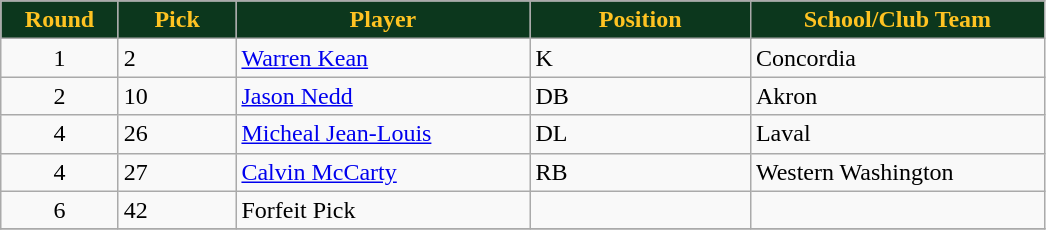<table class="wikitable sortable sortable">
<tr>
<th style="background:#0C371D;color:#ffc322;" width="8%">Round</th>
<th style="background:#0C371D;color:#ffc322;" width="8%">Pick</th>
<th style="background:#0C371D;color:#ffc322;" width="20%">Player</th>
<th style="background:#0C371D;color:#ffc322;" width="15%">Position</th>
<th style="background:#0C371D;color:#ffc322;" width="20%">School/Club Team</th>
</tr>
<tr>
<td align=center>1</td>
<td>2</td>
<td><a href='#'>Warren Kean</a></td>
<td>K</td>
<td>Concordia</td>
</tr>
<tr>
<td align=center>2</td>
<td>10</td>
<td><a href='#'>Jason Nedd</a></td>
<td>DB</td>
<td>Akron</td>
</tr>
<tr>
<td align=center>4</td>
<td>26</td>
<td><a href='#'>Micheal Jean-Louis</a></td>
<td>DL</td>
<td>Laval</td>
</tr>
<tr>
<td align=center>4</td>
<td>27</td>
<td><a href='#'>Calvin McCarty</a></td>
<td>RB</td>
<td>Western Washington</td>
</tr>
<tr>
<td align=center>6</td>
<td>42</td>
<td>Forfeit Pick</td>
<td></td>
<td></td>
</tr>
<tr>
</tr>
</table>
